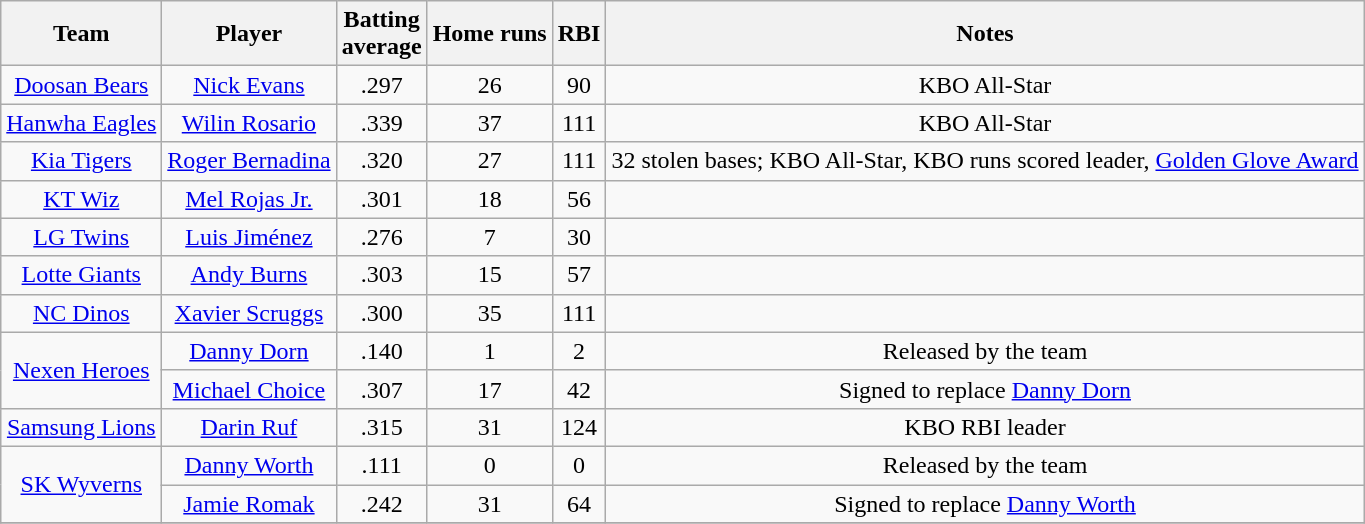<table class="wikitable sortable" style="text-align:center;">
<tr>
<th>Team</th>
<th>Player</th>
<th>Batting<br>average</th>
<th>Home runs</th>
<th>RBI</th>
<th>Notes</th>
</tr>
<tr>
<td><a href='#'>Doosan Bears</a></td>
<td><a href='#'>Nick Evans</a></td>
<td>.297</td>
<td>26</td>
<td>90</td>
<td>KBO All-Star</td>
</tr>
<tr>
<td><a href='#'>Hanwha Eagles</a></td>
<td><a href='#'>Wilin Rosario</a></td>
<td>.339</td>
<td>37</td>
<td>111</td>
<td>KBO All-Star</td>
</tr>
<tr>
<td><a href='#'>Kia Tigers</a></td>
<td><a href='#'>Roger Bernadina</a></td>
<td>.320</td>
<td>27</td>
<td>111</td>
<td>32 stolen bases; KBO All-Star, KBO runs scored leader, <a href='#'>Golden Glove Award</a></td>
</tr>
<tr>
<td><a href='#'>KT Wiz</a></td>
<td><a href='#'>Mel Rojas Jr.</a></td>
<td>.301</td>
<td>18</td>
<td>56</td>
<td></td>
</tr>
<tr>
<td><a href='#'>LG Twins</a></td>
<td><a href='#'>Luis Jiménez</a></td>
<td>.276</td>
<td>7</td>
<td>30</td>
<td></td>
</tr>
<tr>
<td><a href='#'>Lotte Giants</a></td>
<td><a href='#'>Andy Burns</a></td>
<td>.303</td>
<td>15</td>
<td>57</td>
<td></td>
</tr>
<tr>
<td><a href='#'>NC Dinos</a></td>
<td><a href='#'>Xavier Scruggs</a></td>
<td>.300</td>
<td>35</td>
<td>111</td>
<td></td>
</tr>
<tr>
<td rowspan = 2><a href='#'>Nexen Heroes</a></td>
<td><a href='#'>Danny Dorn</a></td>
<td>.140</td>
<td>1</td>
<td>2</td>
<td>Released by the team</td>
</tr>
<tr>
<td><a href='#'>Michael Choice</a></td>
<td>.307</td>
<td>17</td>
<td>42</td>
<td>Signed to replace <a href='#'>Danny Dorn</a></td>
</tr>
<tr>
<td><a href='#'>Samsung Lions</a></td>
<td><a href='#'>Darin Ruf</a></td>
<td>.315</td>
<td>31</td>
<td>124</td>
<td>KBO RBI leader</td>
</tr>
<tr>
<td rowspan = 2><a href='#'>SK Wyverns</a></td>
<td><a href='#'>Danny Worth</a></td>
<td>.111</td>
<td>0</td>
<td>0</td>
<td>Released by the team</td>
</tr>
<tr>
<td><a href='#'>Jamie Romak</a></td>
<td>.242</td>
<td>31</td>
<td>64</td>
<td>Signed to replace <a href='#'>Danny Worth</a></td>
</tr>
<tr>
</tr>
</table>
